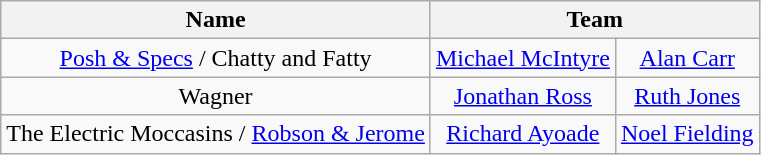<table class="wikitable" style="text-align:center">
<tr>
<th scope="col">Name</th>
<th colspan=2>Team</th>
</tr>
<tr>
<td><a href='#'>Posh & Specs</a> / Chatty and Fatty</td>
<td><a href='#'>Michael McIntyre</a></td>
<td><a href='#'>Alan Carr</a></td>
</tr>
<tr>
<td>Wagner</td>
<td><a href='#'>Jonathan Ross</a></td>
<td><a href='#'>Ruth Jones</a></td>
</tr>
<tr>
<td>The Electric Moccasins / <a href='#'>Robson & Jerome</a></td>
<td><a href='#'>Richard Ayoade</a></td>
<td><a href='#'>Noel Fielding</a></td>
</tr>
</table>
